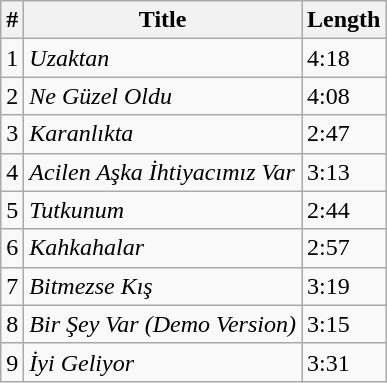<table class="wikitable sortable">
<tr>
<th>#</th>
<th>Title</th>
<th>Length</th>
</tr>
<tr>
<td>1</td>
<td><em>Uzaktan</em></td>
<td>4:18</td>
</tr>
<tr>
<td>2</td>
<td><em>Ne Güzel Oldu</em></td>
<td>4:08</td>
</tr>
<tr>
<td>3</td>
<td><em>Karanlıkta</em></td>
<td>2:47</td>
</tr>
<tr>
<td>4</td>
<td><em>Acilen Aşka İhtiyacımız Var</em></td>
<td>3:13</td>
</tr>
<tr>
<td>5</td>
<td><em>Tutkunum</em></td>
<td>2:44</td>
</tr>
<tr>
<td>6</td>
<td><em>Kahkahalar</em></td>
<td>2:57</td>
</tr>
<tr>
<td>7</td>
<td><em>Bitmezse Kış</em></td>
<td>3:19</td>
</tr>
<tr>
<td>8</td>
<td><em>Bir Şey Var (Demo Version)</em></td>
<td>3:15</td>
</tr>
<tr>
<td>9</td>
<td><em>İyi Geliyor</em></td>
<td>3:31</td>
</tr>
</table>
